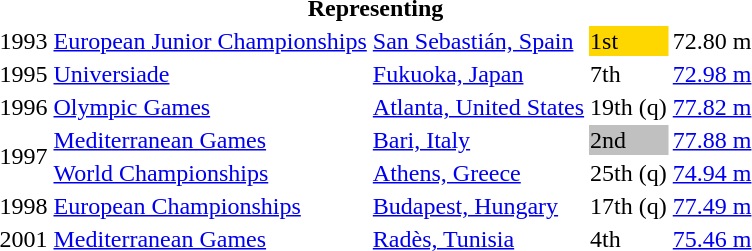<table>
<tr>
<th colspan="5">Representing </th>
</tr>
<tr>
<td>1993</td>
<td><a href='#'>European Junior Championships</a></td>
<td><a href='#'>San Sebastián, Spain</a></td>
<td bgcolor=gold>1st</td>
<td>72.80 m</td>
</tr>
<tr>
<td>1995</td>
<td><a href='#'>Universiade</a></td>
<td><a href='#'>Fukuoka, Japan</a></td>
<td>7th</td>
<td><a href='#'>72.98 m</a></td>
</tr>
<tr>
<td>1996</td>
<td><a href='#'>Olympic Games</a></td>
<td><a href='#'>Atlanta, United States</a></td>
<td>19th (q)</td>
<td><a href='#'>77.82 m</a></td>
</tr>
<tr>
<td rowspan=2>1997</td>
<td><a href='#'>Mediterranean Games</a></td>
<td><a href='#'>Bari, Italy</a></td>
<td bgcolor=silver>2nd</td>
<td><a href='#'>77.88 m</a></td>
</tr>
<tr>
<td><a href='#'>World Championships</a></td>
<td><a href='#'>Athens, Greece</a></td>
<td>25th (q)</td>
<td><a href='#'>74.94 m</a></td>
</tr>
<tr>
<td>1998</td>
<td><a href='#'>European Championships</a></td>
<td><a href='#'>Budapest, Hungary</a></td>
<td>17th (q)</td>
<td><a href='#'>77.49 m</a></td>
</tr>
<tr>
<td>2001</td>
<td><a href='#'>Mediterranean Games</a></td>
<td><a href='#'>Radès, Tunisia</a></td>
<td>4th</td>
<td><a href='#'>75.46 m</a></td>
</tr>
</table>
